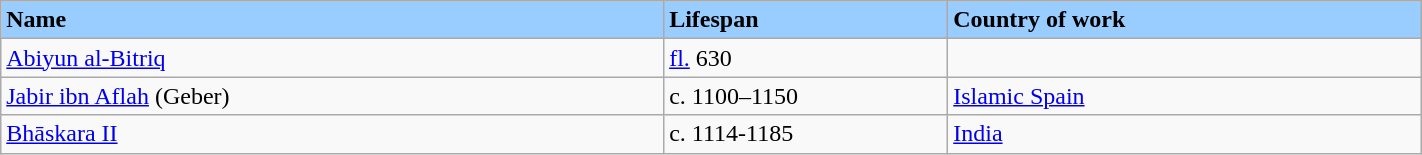<table class="wikitable" style="width:75%; background:light blue; color:black">
<tr>
<td width="35%" bgcolor="#99ccff"><strong>Name</strong></td>
<td width="15%" bgcolor="#99ccff"><strong> Lifespan</strong></td>
<td width="25%" bgcolor="#99ccff"><strong> Country of work </strong></td>
</tr>
<tr>
<td><a href='#'>Abiyun al-Bitriq</a></td>
<td><a href='#'>fl.</a> 630</td>
<td></td>
</tr>
<tr>
<td><a href='#'>Jabir ibn Aflah</a> (Geber)</td>
<td>c. 1100–1150</td>
<td><a href='#'>Islamic Spain</a></td>
</tr>
<tr>
<td><a href='#'>Bhāskara II</a></td>
<td>c. 1114-1185</td>
<td><a href='#'>India</a></td>
</tr>
</table>
